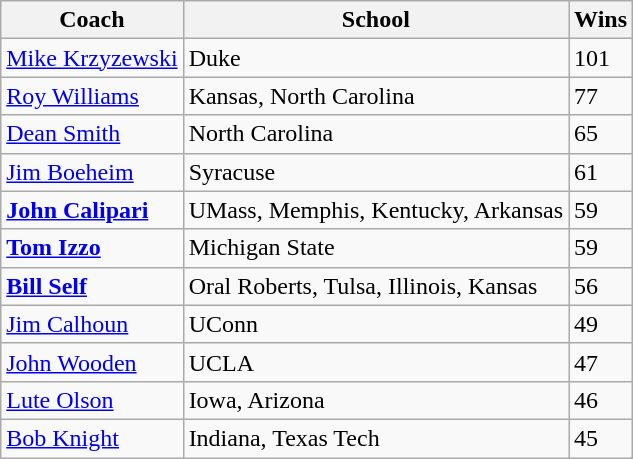<table class="wikitable">
<tr>
<th>Coach</th>
<th>School</th>
<th>Wins</th>
</tr>
<tr>
<td><a href='#'>Mike Krzyzewski</a></td>
<td>Duke</td>
<td>101</td>
</tr>
<tr>
<td><a href='#'>Roy Williams</a></td>
<td>Kansas, North Carolina</td>
<td>77</td>
</tr>
<tr>
<td><a href='#'>Dean Smith</a></td>
<td>North Carolina</td>
<td>65</td>
</tr>
<tr>
<td><a href='#'>Jim Boeheim</a></td>
<td>Syracuse</td>
<td>61</td>
</tr>
<tr>
<td><strong><a href='#'>John Calipari</a></strong></td>
<td>UMass, Memphis, Kentucky, Arkansas</td>
<td>59</td>
</tr>
<tr>
<td><strong><a href='#'>Tom Izzo</a></strong></td>
<td>Michigan State</td>
<td>59</td>
</tr>
<tr>
<td><strong><a href='#'>Bill Self</a></strong></td>
<td>Oral Roberts, Tulsa, Illinois, Kansas</td>
<td>56</td>
</tr>
<tr>
<td><a href='#'>Jim Calhoun</a></td>
<td>UConn</td>
<td>49</td>
</tr>
<tr>
<td><a href='#'>John Wooden</a></td>
<td>UCLA</td>
<td>47</td>
</tr>
<tr>
<td><a href='#'>Lute Olson</a></td>
<td>Iowa, Arizona</td>
<td>46</td>
</tr>
<tr>
<td><a href='#'>Bob Knight</a></td>
<td>Indiana, Texas Tech</td>
<td>45</td>
</tr>
</table>
